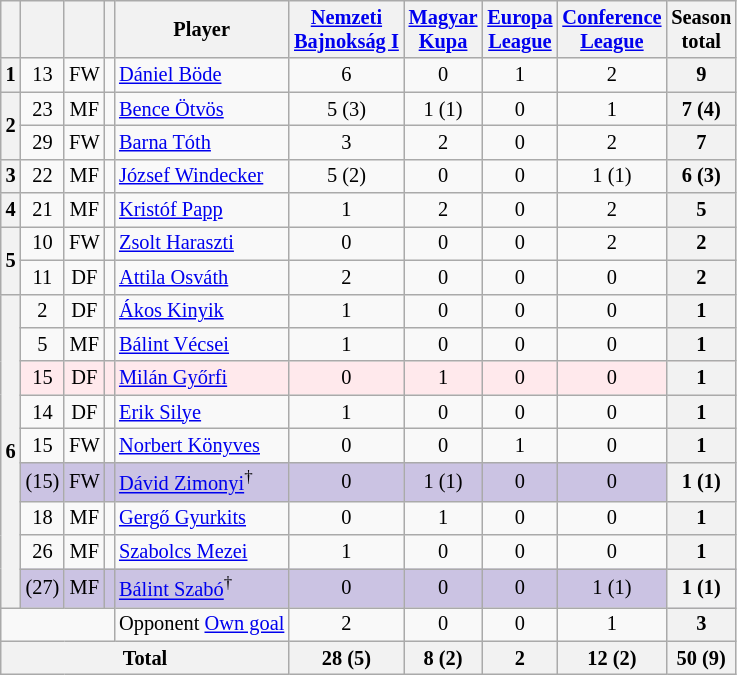<table class="wikitable sortable sticky-header zebra" style="text-align:center; font-size:85%;">
<tr>
<th></th>
<th></th>
<th></th>
<th></th>
<th>Player</th>
<th><a href='#'>Nemzeti<br>Bajnokság I</a></th>
<th><a href='#'>Magyar<br>Kupa</a></th>
<th><a href='#'>Europa<br>League</a></th>
<th><a href='#'>Conference<br>League</a></th>
<th>Season<br>total</th>
</tr>
<tr>
<th rowspan="1">1</th>
<td>13</td>
<td>FW</td>
<td></td>
<td style="text-align:left;" data-sort-value="Bode"><a href='#'>Dániel Böde</a></td>
<td>6</td>
<td>0</td>
<td>1</td>
<td>2</td>
<th>9</th>
</tr>
<tr>
<th rowspan="2">2</th>
<td>23</td>
<td>MF</td>
<td></td>
<td style="text-align:left;" data-sort-value="Otvos"><a href='#'>Bence Ötvös</a></td>
<td>5 (3)</td>
<td>1 (1)</td>
<td>0</td>
<td>1</td>
<th>7 (4)</th>
</tr>
<tr>
<td>29</td>
<td>FW</td>
<td></td>
<td style="text-align:left;" data-sort-value="TothB"><a href='#'>Barna Tóth</a></td>
<td>3</td>
<td>2</td>
<td>0</td>
<td>2</td>
<th>7</th>
</tr>
<tr>
<th rowspan="1">3</th>
<td>22</td>
<td>MF</td>
<td></td>
<td style="text-align:left;" data-sort-value="Windecker"><a href='#'>József Windecker</a></td>
<td>5 (2)</td>
<td>0</td>
<td>0</td>
<td>1 (1)</td>
<th>6 (3)</th>
</tr>
<tr>
<th rowspan="1">4</th>
<td>21</td>
<td>MF</td>
<td></td>
<td style="text-align:left;" data-sort-value="Papp"><a href='#'>Kristóf Papp</a></td>
<td>1</td>
<td>2</td>
<td>0</td>
<td>2</td>
<th>5</th>
</tr>
<tr>
<th rowspan="2">5</th>
<td>10</td>
<td>FW</td>
<td></td>
<td style="text-align:left;" data-sort-value="Haraszti"><a href='#'>Zsolt Haraszti</a></td>
<td>0</td>
<td>0</td>
<td>0</td>
<td>2</td>
<th>2</th>
</tr>
<tr>
<td>11</td>
<td>DF</td>
<td></td>
<td style="text-align:left;" data-sort-value="Osvath"><a href='#'>Attila Osváth</a></td>
<td>2</td>
<td>0</td>
<td>0</td>
<td>0</td>
<th>2</th>
</tr>
<tr>
<th rowspan="9">6</th>
<td>2</td>
<td>DF</td>
<td></td>
<td style="text-align:left;" data-sort-value="Kinyik"><a href='#'>Ákos Kinyik</a></td>
<td>1</td>
<td>0</td>
<td>0</td>
<td>0</td>
<th>1</th>
</tr>
<tr>
<td>5</td>
<td>MF</td>
<td></td>
<td style="text-align:left;" data-sort-value="Vecsei"><a href='#'>Bálint Vécsei</a></td>
<td>1</td>
<td>0</td>
<td>0</td>
<td>0</td>
<th>1</th>
</tr>
<tr bgcolor="#ffe9ec">
<td>15</td>
<td>DF</td>
<td></td>
<td style="text-align:left;" data-sort-value="Gyorfi"><a href='#'>Milán Győrfi</a></td>
<td>0</td>
<td>1</td>
<td>0</td>
<td>0</td>
<th>1</th>
</tr>
<tr>
<td>14</td>
<td>DF</td>
<td></td>
<td style="text-align:left;" data-sort-value="Silye"><a href='#'>Erik Silye</a></td>
<td>1</td>
<td>0</td>
<td>0</td>
<td>0</td>
<th>1</th>
</tr>
<tr>
<td>15</td>
<td>FW</td>
<td></td>
<td style="text-align:left;" data-sort-value="Konyves"><a href='#'>Norbert Könyves</a></td>
<td>0</td>
<td>0</td>
<td>1</td>
<td>0</td>
<th>1</th>
</tr>
<tr bgcolor="#CBC3E3">
<td>(15)</td>
<td>FW</td>
<td></td>
<td style="text-align:left;" data-sort-value="Zimonyi"><a href='#'>Dávid Zimonyi</a><sup>†</sup></td>
<td>0</td>
<td>1 (1)</td>
<td>0</td>
<td>0</td>
<th>1 (1)</th>
</tr>
<tr>
<td>18</td>
<td>MF</td>
<td></td>
<td style="text-align:left;" data-sort-value="Gyurkits"><a href='#'>Gergő Gyurkits</a></td>
<td>0</td>
<td>1</td>
<td>0</td>
<td>0</td>
<th>1</th>
</tr>
<tr>
<td>26</td>
<td>MF</td>
<td></td>
<td style="text-align:left;" data-sort-value="Mezei"><a href='#'>Szabolcs Mezei</a></td>
<td>1</td>
<td>0</td>
<td>0</td>
<td>0</td>
<th>1</th>
</tr>
<tr bgcolor="#CBC3E3">
<td>(27)</td>
<td>MF</td>
<td></td>
<td style="text-align:left;" data-sort-value="SzaboB"><a href='#'>Bálint Szabó</a><sup>†</sup></td>
<td>0</td>
<td>0</td>
<td>0</td>
<td>1 (1)</td>
<th>1 (1)</th>
</tr>
<tr>
<td colspan="4"></td>
<td>Opponent <a href='#'>Own goal</a></td>
<td>2</td>
<td>0</td>
<td>0</td>
<td>1</td>
<th>3</th>
</tr>
<tr>
<th colspan="5">Total</th>
<th>28 (5)</th>
<th>8 (2)</th>
<th>2</th>
<th>12 (2)</th>
<th>50 (9)</th>
</tr>
</table>
